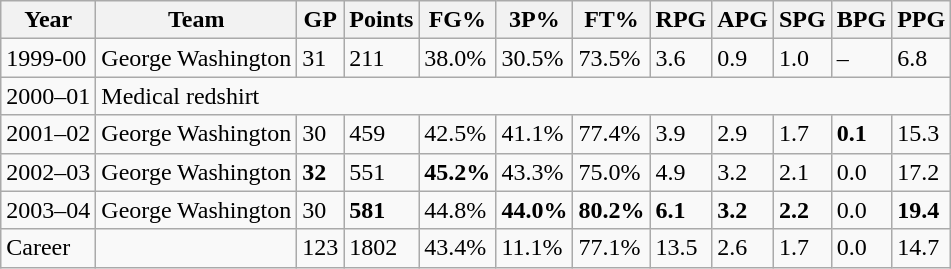<table class="wikitable">
<tr>
<th>Year</th>
<th>Team</th>
<th>GP</th>
<th>Points</th>
<th>FG%</th>
<th>3P%</th>
<th>FT%</th>
<th>RPG</th>
<th>APG</th>
<th>SPG</th>
<th>BPG</th>
<th>PPG</th>
</tr>
<tr>
<td>1999-00</td>
<td>George Washington</td>
<td>31</td>
<td>211</td>
<td>38.0%</td>
<td>30.5%</td>
<td>73.5%</td>
<td>3.6</td>
<td>0.9</td>
<td>1.0</td>
<td>–</td>
<td>6.8</td>
</tr>
<tr>
<td>2000–01</td>
<td colspan="11">Medical redshirt</td>
</tr>
<tr>
<td>2001–02</td>
<td>George Washington</td>
<td>30</td>
<td>459</td>
<td>42.5%</td>
<td>41.1%</td>
<td>77.4%</td>
<td>3.9</td>
<td>2.9</td>
<td>1.7</td>
<td><strong>0.1</strong></td>
<td>15.3</td>
</tr>
<tr>
<td>2002–03</td>
<td>George Washington</td>
<td><strong>32</strong></td>
<td>551</td>
<td><strong>45.2%</strong></td>
<td>43.3%</td>
<td>75.0%</td>
<td>4.9</td>
<td>3.2</td>
<td>2.1</td>
<td>0.0</td>
<td>17.2</td>
</tr>
<tr>
<td>2003–04</td>
<td>George Washington</td>
<td>30</td>
<td><strong>581</strong></td>
<td>44.8%</td>
<td><strong>44.0%</strong></td>
<td><strong>80.2%</strong></td>
<td><strong>6.1</strong></td>
<td><strong>3.2</strong></td>
<td><strong>2.2</strong></td>
<td>0.0</td>
<td><strong>19.4</strong></td>
</tr>
<tr>
<td>Career</td>
<td></td>
<td>123</td>
<td>1802</td>
<td>43.4%</td>
<td>11.1%</td>
<td>77.1%</td>
<td>13.5</td>
<td>2.6</td>
<td>1.7</td>
<td>0.0</td>
<td>14.7</td>
</tr>
</table>
